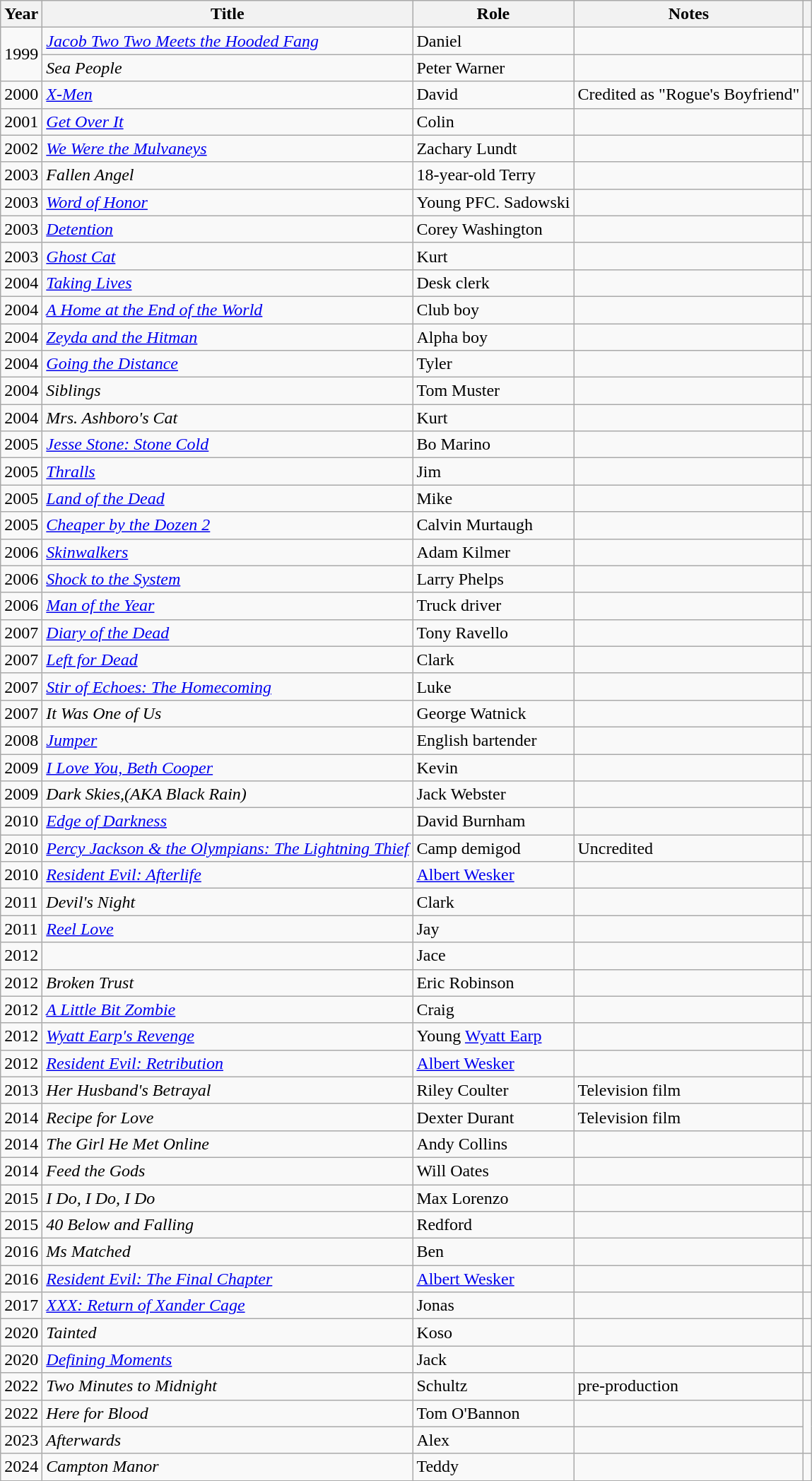<table class="wikitable plainrowheaders sortable">
<tr>
<th scope="col">Year</th>
<th scope="col">Title</th>
<th scope="col">Role</th>
<th scope="col" class="unsortable">Notes</th>
<th scope=col class="unsortable"></th>
</tr>
<tr>
<td rowspan="2">1999</td>
<td><em><a href='#'>Jacob Two Two Meets the Hooded Fang</a></em></td>
<td>Daniel</td>
<td></td>
<td style="text-align: center;"></td>
</tr>
<tr>
<td><em>Sea People</em></td>
<td>Peter Warner</td>
<td></td>
<td style="text-align: center;"></td>
</tr>
<tr>
<td>2000</td>
<td><em><a href='#'>X-Men</a></em></td>
<td>David</td>
<td>Credited as "Rogue's Boyfriend"</td>
<td style="text-align: center;"></td>
</tr>
<tr>
<td>2001</td>
<td><em><a href='#'>Get Over It</a></em></td>
<td>Colin</td>
<td></td>
<td style="text-align: center;"></td>
</tr>
<tr>
<td>2002</td>
<td><em><a href='#'>We Were the Mulvaneys</a></em></td>
<td>Zachary Lundt</td>
<td></td>
<td style="text-align: center;"></td>
</tr>
<tr>
<td>2003</td>
<td><em>Fallen Angel</em></td>
<td>18-year-old Terry</td>
<td></td>
<td style="text-align: center;"></td>
</tr>
<tr>
<td>2003</td>
<td><em><a href='#'>Word of Honor</a></em></td>
<td>Young PFC. Sadowski</td>
<td></td>
<td style="text-align: center;"></td>
</tr>
<tr>
<td>2003</td>
<td><em><a href='#'>Detention</a></em></td>
<td>Corey Washington</td>
<td></td>
<td style="text-align: center;"></td>
</tr>
<tr>
<td>2003</td>
<td><em><a href='#'>Ghost Cat</a></em></td>
<td>Kurt</td>
<td></td>
<td style="text-align: center;"></td>
</tr>
<tr>
<td>2004</td>
<td><em><a href='#'>Taking Lives</a></em></td>
<td>Desk clerk</td>
<td></td>
<td style="text-align: center;"></td>
</tr>
<tr>
<td>2004</td>
<td data-sort-value="Home at the End of the World, A"><em><a href='#'>A Home at the End of the World</a></em></td>
<td>Club boy</td>
<td></td>
<td style="text-align: center;"></td>
</tr>
<tr>
<td>2004</td>
<td><em><a href='#'>Zeyda and the Hitman</a></em></td>
<td>Alpha boy</td>
<td></td>
<td style="text-align: center;"></td>
</tr>
<tr>
<td>2004</td>
<td><em><a href='#'>Going the Distance</a></em></td>
<td>Tyler</td>
<td></td>
<td style="text-align: center;"></td>
</tr>
<tr>
<td>2004</td>
<td><em>Siblings</em></td>
<td>Tom Muster</td>
<td></td>
<td style="text-align: center;"></td>
</tr>
<tr>
<td>2004</td>
<td><em>Mrs. Ashboro's Cat</em></td>
<td>Kurt</td>
<td></td>
<td style="text-align: center;"></td>
</tr>
<tr>
<td>2005</td>
<td><em><a href='#'>Jesse Stone: Stone Cold</a></em></td>
<td>Bo Marino</td>
<td></td>
<td style="text-align: center;"></td>
</tr>
<tr>
<td>2005</td>
<td><em><a href='#'>Thralls</a></em></td>
<td>Jim</td>
<td></td>
<td style="text-align: center;"></td>
</tr>
<tr>
<td>2005</td>
<td><em><a href='#'>Land of the Dead</a></em></td>
<td>Mike</td>
<td></td>
<td style="text-align: center;"></td>
</tr>
<tr>
<td>2005</td>
<td><em><a href='#'>Cheaper by the Dozen 2</a></em></td>
<td>Calvin Murtaugh</td>
<td></td>
<td style="text-align: center;"></td>
</tr>
<tr>
<td>2006</td>
<td><em><a href='#'>Skinwalkers</a></em></td>
<td>Adam Kilmer</td>
<td></td>
<td style="text-align: center;"></td>
</tr>
<tr>
<td>2006</td>
<td><em><a href='#'>Shock to the System</a></em></td>
<td>Larry Phelps</td>
<td></td>
<td style="text-align: center;"></td>
</tr>
<tr>
<td>2006</td>
<td><em><a href='#'>Man of the Year</a></em></td>
<td>Truck driver</td>
<td></td>
<td style="text-align: center;"></td>
</tr>
<tr>
<td>2007</td>
<td><em><a href='#'>Diary of the Dead</a></em></td>
<td>Tony Ravello</td>
<td></td>
<td style="text-align: center;"></td>
</tr>
<tr>
<td>2007</td>
<td><em><a href='#'>Left for Dead</a></em></td>
<td>Clark</td>
<td></td>
<td style="text-align: center;"></td>
</tr>
<tr>
<td>2007</td>
<td><em><a href='#'>Stir of Echoes: The Homecoming</a></em></td>
<td>Luke</td>
<td></td>
<td style="text-align: center;"></td>
</tr>
<tr>
<td>2007</td>
<td><em>It Was One of Us</em></td>
<td>George Watnick</td>
<td></td>
<td style="text-align: center;"></td>
</tr>
<tr>
<td>2008</td>
<td><em><a href='#'>Jumper</a></em></td>
<td>English bartender</td>
<td></td>
<td style="text-align: center;"></td>
</tr>
<tr>
<td>2009</td>
<td><em><a href='#'>I Love You, Beth Cooper</a></em></td>
<td>Kevin</td>
<td></td>
<td style="text-align: center;"></td>
</tr>
<tr>
<td>2009</td>
<td><em>Dark Skies,(AKA Black Rain)</em></td>
<td>Jack Webster</td>
<td></td>
<td style="text-align: center;"></td>
</tr>
<tr>
<td>2010</td>
<td><em><a href='#'>Edge of Darkness</a></em></td>
<td>David Burnham</td>
<td></td>
<td style="text-align: center;"></td>
</tr>
<tr>
<td>2010</td>
<td><em><a href='#'>Percy Jackson & the Olympians: The Lightning Thief</a></em></td>
<td>Camp demigod</td>
<td>Uncredited</td>
<td style="text-align: center;"></td>
</tr>
<tr>
<td>2010</td>
<td><em><a href='#'>Resident Evil: Afterlife</a></em></td>
<td><a href='#'>Albert Wesker</a></td>
<td></td>
<td style="text-align: center;"></td>
</tr>
<tr>
<td>2011</td>
<td><em>Devil's Night</em></td>
<td>Clark</td>
<td></td>
<td style="text-align: center;"></td>
</tr>
<tr>
<td>2011</td>
<td><em><a href='#'>Reel Love</a></em></td>
<td>Jay</td>
<td></td>
<td style="text-align: center;"></td>
</tr>
<tr>
<td>2012</td>
<td><em></em></td>
<td>Jace</td>
<td></td>
<td style="text-align: center;"></td>
</tr>
<tr>
<td>2012</td>
<td><em>Broken Trust</em></td>
<td>Eric Robinson</td>
<td></td>
<td style="text-align: center;"></td>
</tr>
<tr>
<td>2012</td>
<td data-sort-value="Little Bit Zombie, A"><em><a href='#'>A Little Bit Zombie</a></em></td>
<td>Craig</td>
<td></td>
<td style="text-align: center;"></td>
</tr>
<tr>
<td>2012</td>
<td><em><a href='#'>Wyatt Earp's Revenge</a></em></td>
<td>Young <a href='#'>Wyatt Earp</a></td>
<td></td>
<td style="text-align: center;"></td>
</tr>
<tr>
<td>2012</td>
<td><em><a href='#'>Resident Evil: Retribution</a></em></td>
<td><a href='#'>Albert Wesker</a></td>
<td></td>
<td style="text-align: center;"></td>
</tr>
<tr>
<td>2013</td>
<td><em>Her Husband's Betrayal</em></td>
<td>Riley Coulter</td>
<td>Television film</td>
<td style="text-align: center;"></td>
</tr>
<tr>
<td>2014</td>
<td><em>Recipe for Love</em></td>
<td>Dexter Durant</td>
<td>Television film</td>
<td style="text-align: center;"></td>
</tr>
<tr>
<td>2014</td>
<td data-sort-value="Girl He Met Online, The"><em>The Girl He Met Online</em></td>
<td>Andy Collins</td>
<td></td>
<td style="text-align: center;"></td>
</tr>
<tr>
<td>2014</td>
<td><em>Feed the Gods</em></td>
<td>Will Oates</td>
<td></td>
<td style="text-align: center;"></td>
</tr>
<tr>
<td>2015</td>
<td><em>I Do, I Do, I Do</em></td>
<td>Max Lorenzo</td>
<td></td>
<td style="text-align: center;"></td>
</tr>
<tr>
<td>2015</td>
<td><em>40 Below and Falling</em></td>
<td>Redford</td>
<td></td>
<td style="text-align: center;"></td>
</tr>
<tr>
<td>2016</td>
<td><em>Ms Matched</em></td>
<td>Ben</td>
<td></td>
<td style="text-align: center;"></td>
</tr>
<tr>
<td>2016</td>
<td><em><a href='#'>Resident Evil: The Final Chapter</a></em></td>
<td><a href='#'>Albert Wesker</a></td>
<td></td>
<td style="text-align: center;"></td>
</tr>
<tr>
<td>2017</td>
<td><em><a href='#'>XXX: Return of Xander Cage</a></em></td>
<td>Jonas</td>
<td></td>
<td style="text-align: center;"></td>
</tr>
<tr>
<td>2020</td>
<td><em>Tainted</em></td>
<td>Koso</td>
<td></td>
<td style="text-align: center;"></td>
</tr>
<tr>
<td>2020</td>
<td><em><a href='#'>Defining Moments</a></em></td>
<td>Jack</td>
<td></td>
<td style="text-align: center;"></td>
</tr>
<tr>
<td>2022</td>
<td><em>Two Minutes to Midnight </em></td>
<td>Schultz</td>
<td>pre-production</td>
<td style="text-align: center;"></td>
</tr>
<tr>
<td>2022</td>
<td><em>Here for Blood</em></td>
<td>Tom O'Bannon</td>
<td></td>
</tr>
<tr>
<td>2023</td>
<td><em>Afterwards</em></td>
<td>Alex</td>
<td></td>
</tr>
<tr>
<td>2024</td>
<td><em>Campton Manor</em></td>
<td>Teddy</td>
<td></td>
<td style="text-align: center;"></td>
</tr>
</table>
